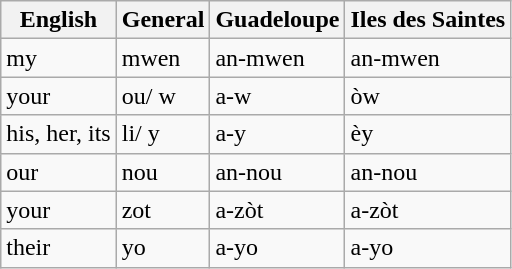<table class="wikitable">
<tr>
<th>English</th>
<th>General</th>
<th>Guadeloupe</th>
<th>Iles des Saintes</th>
</tr>
<tr>
<td>my</td>
<td>mwen</td>
<td>an-mwen</td>
<td>an-mwen</td>
</tr>
<tr>
<td>your</td>
<td>ou/ w</td>
<td>a-w</td>
<td>òw</td>
</tr>
<tr>
<td>his, her, its</td>
<td>li/ y</td>
<td>a-y</td>
<td>èy</td>
</tr>
<tr>
<td>our</td>
<td>nou</td>
<td>an-nou</td>
<td>an-nou</td>
</tr>
<tr>
<td>your</td>
<td>zot</td>
<td>a-zòt</td>
<td>a-zòt</td>
</tr>
<tr>
<td>their</td>
<td>yo</td>
<td>a-yo</td>
<td>a-yo</td>
</tr>
</table>
